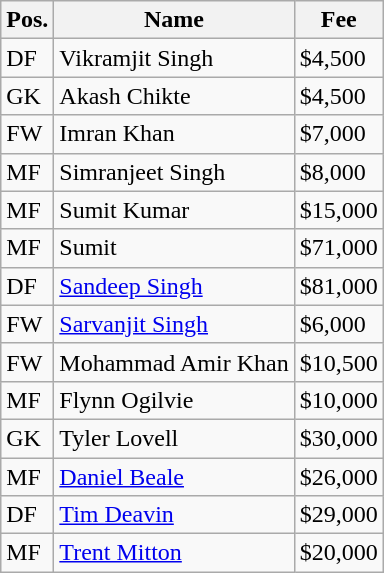<table class="wikitable">
<tr>
<th>Pos.</th>
<th>Name</th>
<th>Fee</th>
</tr>
<tr>
<td>DF</td>
<td> Vikramjit Singh</td>
<td>$4,500</td>
</tr>
<tr>
<td>GK</td>
<td> Akash Chikte</td>
<td>$4,500</td>
</tr>
<tr>
<td>FW</td>
<td> Imran Khan</td>
<td>$7,000</td>
</tr>
<tr>
<td>MF</td>
<td> Simranjeet Singh</td>
<td>$8,000</td>
</tr>
<tr>
<td>MF</td>
<td> Sumit Kumar</td>
<td>$15,000</td>
</tr>
<tr>
<td>MF</td>
<td> Sumit</td>
<td>$71,000</td>
</tr>
<tr>
<td>DF</td>
<td> <a href='#'>Sandeep Singh</a></td>
<td>$81,000</td>
</tr>
<tr>
<td>FW</td>
<td> <a href='#'>Sarvanjit Singh</a></td>
<td>$6,000</td>
</tr>
<tr>
<td>FW</td>
<td> Mohammad Amir Khan</td>
<td>$10,500</td>
</tr>
<tr>
<td>MF</td>
<td> Flynn Ogilvie</td>
<td>$10,000</td>
</tr>
<tr>
<td>GK</td>
<td> Tyler Lovell</td>
<td>$30,000</td>
</tr>
<tr>
<td>MF</td>
<td> <a href='#'>Daniel Beale</a></td>
<td>$26,000</td>
</tr>
<tr>
<td>DF</td>
<td> <a href='#'>Tim Deavin</a></td>
<td>$29,000</td>
</tr>
<tr>
<td>MF</td>
<td> <a href='#'>Trent Mitton</a></td>
<td>$20,000</td>
</tr>
</table>
